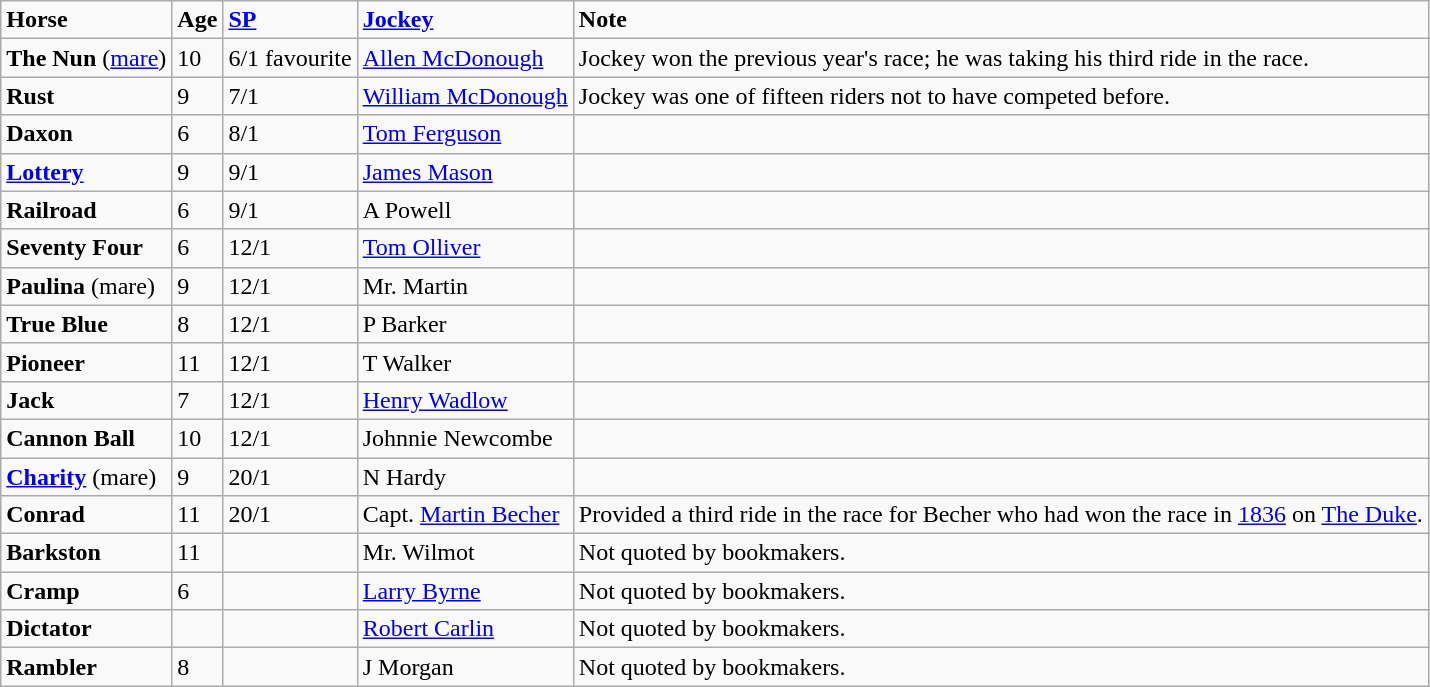<table class="wikitable sortable">
<tr>
<td><strong>Horse</strong></td>
<td><strong>Age</strong></td>
<td><strong><a href='#'>SP</a></strong></td>
<td><strong><a href='#'>Jockey</a></strong></td>
<td><strong>Note</strong></td>
</tr>
<tr>
<td><strong>The Nun</strong> (<a href='#'>mare</a>)</td>
<td>10</td>
<td>6/1 favourite</td>
<td><a href='#'>Allen McDonough</a></td>
<td>Jockey won the previous year's race; he was taking his third ride in the race.</td>
</tr>
<tr>
<td><strong>Rust</strong></td>
<td>9</td>
<td>7/1</td>
<td><a href='#'>William McDonough</a></td>
<td>Jockey was one of fifteen riders not to have competed before.</td>
</tr>
<tr>
<td><strong>Daxon</strong></td>
<td>6</td>
<td>8/1</td>
<td><a href='#'>Tom Ferguson</a></td>
<td></td>
</tr>
<tr>
<td><strong><a href='#'>Lottery</a></strong></td>
<td>9</td>
<td>9/1</td>
<td><a href='#'>James Mason</a></td>
<td></td>
</tr>
<tr>
<td><strong>Railroad</strong></td>
<td>6</td>
<td>9/1</td>
<td>A Powell</td>
<td></td>
</tr>
<tr>
<td><strong>Seventy Four</strong></td>
<td>6</td>
<td>12/1</td>
<td><a href='#'>Tom Olliver</a></td>
<td></td>
</tr>
<tr>
<td><strong>Paulina</strong> (mare)</td>
<td>9</td>
<td>12/1</td>
<td>Mr. Martin</td>
<td></td>
</tr>
<tr>
<td><strong>True Blue</strong></td>
<td>8</td>
<td>12/1</td>
<td>P Barker</td>
<td></td>
</tr>
<tr>
<td><strong>Pioneer</strong></td>
<td>11</td>
<td>12/1</td>
<td>T Walker</td>
<td></td>
</tr>
<tr>
<td><strong>Jack</strong></td>
<td>7</td>
<td>12/1</td>
<td><a href='#'>Henry Wadlow</a></td>
<td></td>
</tr>
<tr>
<td><strong>Cannon Ball</strong></td>
<td>10</td>
<td>12/1</td>
<td>Johnnie Newcombe</td>
<td></td>
</tr>
<tr>
<td><strong><a href='#'>Charity</a></strong> (mare)</td>
<td>9</td>
<td>20/1</td>
<td>N Hardy</td>
<td></td>
</tr>
<tr>
<td><strong>Conrad</strong></td>
<td>11</td>
<td>20/1</td>
<td>Capt. <a href='#'>Martin Becher</a></td>
<td>Provided a third ride in the race for Becher who had won the race in <a href='#'>1836</a> on <a href='#'>The Duke</a>.</td>
</tr>
<tr>
<td><strong>Barkston</strong></td>
<td>11</td>
<td></td>
<td>Mr. Wilmot</td>
<td>Not quoted by bookmakers.</td>
</tr>
<tr>
<td><strong>Cramp</strong></td>
<td>6</td>
<td></td>
<td><a href='#'>Larry Byrne</a></td>
<td>Not quoted by bookmakers.</td>
</tr>
<tr>
<td><strong>Dictator</strong></td>
<td></td>
<td></td>
<td><a href='#'>Robert Carlin</a></td>
<td>Not quoted by bookmakers.</td>
</tr>
<tr>
<td><strong>Rambler</strong></td>
<td>8</td>
<td></td>
<td>J Morgan</td>
<td>Not quoted by bookmakers.</td>
</tr>
</table>
